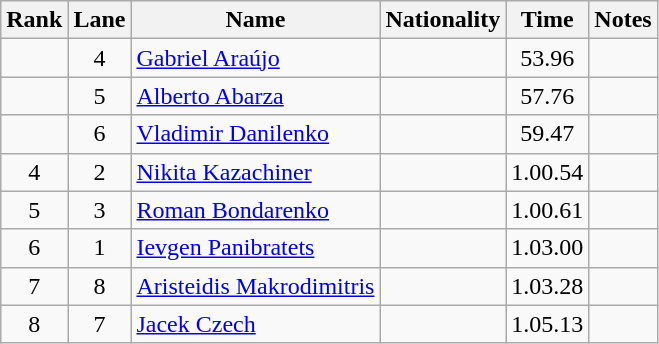<table class="wikitable sortable" style="text-align:center">
<tr>
<th>Rank</th>
<th>Lane</th>
<th>Name</th>
<th>Nationality</th>
<th>Time</th>
<th>Notes</th>
</tr>
<tr>
<td></td>
<td>4</td>
<td align=left><a href='#'>Gabriel Araújo</a></td>
<td align=left></td>
<td>53.96</td>
<td><strong></strong></td>
</tr>
<tr>
<td></td>
<td>5</td>
<td align=left><a href='#'>Alberto Abarza</a></td>
<td align=left></td>
<td>57.76</td>
<td></td>
</tr>
<tr>
<td></td>
<td>6</td>
<td align=left><a href='#'>Vladimir Danilenko</a></td>
<td align=left></td>
<td>59.47</td>
<td></td>
</tr>
<tr>
<td>4</td>
<td>2</td>
<td align=left><a href='#'>Nikita Kazachiner</a></td>
<td align=left></td>
<td>1.00.54</td>
<td></td>
</tr>
<tr>
<td>5</td>
<td>3</td>
<td align=left><a href='#'>Roman Bondarenko</a></td>
<td align=left></td>
<td>1.00.61</td>
<td></td>
</tr>
<tr>
<td>6</td>
<td>1</td>
<td align=left><a href='#'>Ievgen Panibratets</a></td>
<td align=left></td>
<td>1.03.00</td>
<td></td>
</tr>
<tr>
<td>7</td>
<td>8</td>
<td align=left><a href='#'>Aristeidis Makrodimitris</a></td>
<td align=left></td>
<td>1.03.28</td>
<td></td>
</tr>
<tr>
<td>8</td>
<td>7</td>
<td align=left><a href='#'>Jacek Czech</a></td>
<td align=left></td>
<td>1.05.13</td>
<td></td>
</tr>
</table>
